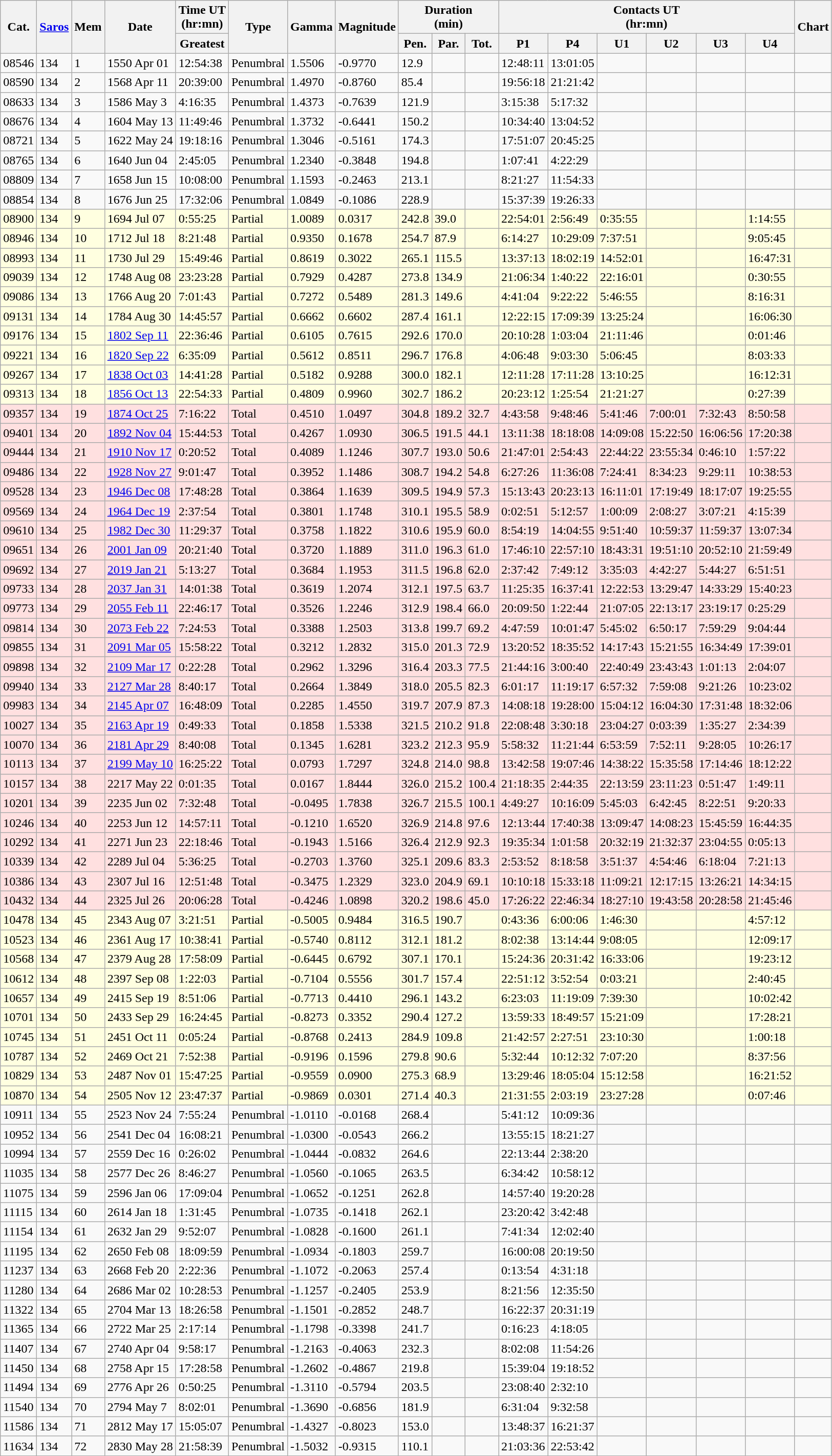<table class=wikitable>
<tr>
<th rowspan=2>Cat.</th>
<th rowspan=2><a href='#'>Saros</a></th>
<th rowspan=2>Mem</th>
<th rowspan=2>Date</th>
<th>Time UT<br>(hr:mn)</th>
<th rowspan=2>Type</th>
<th rowspan=2>Gamma</th>
<th rowspan=2>Magnitude</th>
<th colspan=3>Duration<br>(min)</th>
<th colspan=6>Contacts UT<br>(hr:mn)</th>
<th rowspan=2>Chart</th>
</tr>
<tr>
<th>Greatest</th>
<th>Pen.</th>
<th>Par.</th>
<th>Tot.</th>
<th>P1</th>
<th>P4</th>
<th>U1</th>
<th>U2</th>
<th>U3</th>
<th>U4</th>
</tr>
<tr>
<td>08546</td>
<td>134</td>
<td>1</td>
<td>1550 Apr 01</td>
<td>12:54:38</td>
<td>Penumbral</td>
<td>1.5506</td>
<td>-0.9770</td>
<td>12.9</td>
<td></td>
<td></td>
<td>12:48:11</td>
<td>13:01:05</td>
<td></td>
<td></td>
<td></td>
<td></td>
<td></td>
</tr>
<tr>
<td>08590</td>
<td>134</td>
<td>2</td>
<td>1568 Apr 11</td>
<td>20:39:00</td>
<td>Penumbral</td>
<td>1.4970</td>
<td>-0.8760</td>
<td>85.4</td>
<td></td>
<td></td>
<td>19:56:18</td>
<td>21:21:42</td>
<td></td>
<td></td>
<td></td>
<td></td>
<td></td>
</tr>
<tr>
<td>08633</td>
<td>134</td>
<td>3</td>
<td>1586 May 3</td>
<td>4:16:35</td>
<td>Penumbral</td>
<td>1.4373</td>
<td>-0.7639</td>
<td>121.9</td>
<td></td>
<td></td>
<td>3:15:38</td>
<td>5:17:32</td>
<td></td>
<td></td>
<td></td>
<td></td>
<td></td>
</tr>
<tr>
<td>08676</td>
<td>134</td>
<td>4</td>
<td>1604 May 13</td>
<td>11:49:46</td>
<td>Penumbral</td>
<td>1.3732</td>
<td>-0.6441</td>
<td>150.2</td>
<td></td>
<td></td>
<td>10:34:40</td>
<td>13:04:52</td>
<td></td>
<td></td>
<td></td>
<td></td>
<td></td>
</tr>
<tr>
<td>08721</td>
<td>134</td>
<td>5</td>
<td>1622 May 24</td>
<td>19:18:16</td>
<td>Penumbral</td>
<td>1.3046</td>
<td>-0.5161</td>
<td>174.3</td>
<td></td>
<td></td>
<td>17:51:07</td>
<td>20:45:25</td>
<td></td>
<td></td>
<td></td>
<td></td>
<td></td>
</tr>
<tr>
<td>08765</td>
<td>134</td>
<td>6</td>
<td>1640 Jun 04</td>
<td>2:45:05</td>
<td>Penumbral</td>
<td>1.2340</td>
<td>-0.3848</td>
<td>194.8</td>
<td></td>
<td></td>
<td>1:07:41</td>
<td>4:22:29</td>
<td></td>
<td></td>
<td></td>
<td></td>
<td></td>
</tr>
<tr>
<td>08809</td>
<td>134</td>
<td>7</td>
<td>1658 Jun 15</td>
<td>10:08:00</td>
<td>Penumbral</td>
<td>1.1593</td>
<td>-0.2463</td>
<td>213.1</td>
<td></td>
<td></td>
<td>8:21:27</td>
<td>11:54:33</td>
<td></td>
<td></td>
<td></td>
<td></td>
<td></td>
</tr>
<tr>
<td>08854</td>
<td>134</td>
<td>8</td>
<td>1676 Jun 25</td>
<td>17:32:06</td>
<td>Penumbral</td>
<td>1.0849</td>
<td>-0.1086</td>
<td>228.9</td>
<td></td>
<td></td>
<td>15:37:39</td>
<td>19:26:33</td>
<td></td>
<td></td>
<td></td>
<td></td>
<td></td>
</tr>
<tr bgcolor=#ffffe0>
<td>08900</td>
<td>134</td>
<td>9</td>
<td>1694 Jul 07</td>
<td>0:55:25</td>
<td>Partial</td>
<td>1.0089</td>
<td>0.0317</td>
<td>242.8</td>
<td>39.0</td>
<td></td>
<td>22:54:01</td>
<td>2:56:49</td>
<td>0:35:55</td>
<td></td>
<td></td>
<td>1:14:55</td>
<td></td>
</tr>
<tr bgcolor=#ffffe0>
<td>08946</td>
<td>134</td>
<td>10</td>
<td>1712 Jul 18</td>
<td>8:21:48</td>
<td>Partial</td>
<td>0.9350</td>
<td>0.1678</td>
<td>254.7</td>
<td>87.9</td>
<td></td>
<td>6:14:27</td>
<td>10:29:09</td>
<td>7:37:51</td>
<td></td>
<td></td>
<td>9:05:45</td>
<td></td>
</tr>
<tr bgcolor=#ffffe0>
<td>08993</td>
<td>134</td>
<td>11</td>
<td>1730 Jul 29</td>
<td>15:49:46</td>
<td>Partial</td>
<td>0.8619</td>
<td>0.3022</td>
<td>265.1</td>
<td>115.5</td>
<td></td>
<td>13:37:13</td>
<td>18:02:19</td>
<td>14:52:01</td>
<td></td>
<td></td>
<td>16:47:31</td>
<td></td>
</tr>
<tr bgcolor=#ffffe0>
<td>09039</td>
<td>134</td>
<td>12</td>
<td>1748 Aug 08</td>
<td>23:23:28</td>
<td>Partial</td>
<td>0.7929</td>
<td>0.4287</td>
<td>273.8</td>
<td>134.9</td>
<td></td>
<td>21:06:34</td>
<td>1:40:22</td>
<td>22:16:01</td>
<td></td>
<td></td>
<td>0:30:55</td>
<td></td>
</tr>
<tr bgcolor=#ffffe0>
<td>09086</td>
<td>134</td>
<td>13</td>
<td>1766 Aug 20</td>
<td>7:01:43</td>
<td>Partial</td>
<td>0.7272</td>
<td>0.5489</td>
<td>281.3</td>
<td>149.6</td>
<td></td>
<td>4:41:04</td>
<td>9:22:22</td>
<td>5:46:55</td>
<td></td>
<td></td>
<td>8:16:31</td>
<td></td>
</tr>
<tr bgcolor=#ffffe0>
<td>09131</td>
<td>134</td>
<td>14</td>
<td>1784 Aug 30</td>
<td>14:45:57</td>
<td>Partial</td>
<td>0.6662</td>
<td>0.6602</td>
<td>287.4</td>
<td>161.1</td>
<td></td>
<td>12:22:15</td>
<td>17:09:39</td>
<td>13:25:24</td>
<td></td>
<td></td>
<td>16:06:30</td>
<td></td>
</tr>
<tr bgcolor=#ffffe0>
<td>09176</td>
<td>134</td>
<td>15</td>
<td><a href='#'>1802 Sep 11</a></td>
<td>22:36:46</td>
<td>Partial</td>
<td>0.6105</td>
<td>0.7615</td>
<td>292.6</td>
<td>170.0</td>
<td></td>
<td>20:10:28</td>
<td>1:03:04</td>
<td>21:11:46</td>
<td></td>
<td></td>
<td>0:01:46</td>
<td></td>
</tr>
<tr bgcolor=#ffffe0>
<td>09221</td>
<td>134</td>
<td>16</td>
<td><a href='#'>1820 Sep 22</a></td>
<td>6:35:09</td>
<td>Partial</td>
<td>0.5612</td>
<td>0.8511</td>
<td>296.7</td>
<td>176.8</td>
<td></td>
<td>4:06:48</td>
<td>9:03:30</td>
<td>5:06:45</td>
<td></td>
<td></td>
<td>8:03:33</td>
<td></td>
</tr>
<tr bgcolor=#ffffe0>
<td>09267</td>
<td>134</td>
<td>17</td>
<td><a href='#'>1838 Oct 03</a></td>
<td>14:41:28</td>
<td>Partial</td>
<td>0.5182</td>
<td>0.9288</td>
<td>300.0</td>
<td>182.1</td>
<td></td>
<td>12:11:28</td>
<td>17:11:28</td>
<td>13:10:25</td>
<td></td>
<td></td>
<td>16:12:31</td>
<td></td>
</tr>
<tr bgcolor=#ffffe0>
<td>09313</td>
<td>134</td>
<td>18</td>
<td><a href='#'>1856 Oct 13</a></td>
<td>22:54:33</td>
<td>Partial</td>
<td>0.4809</td>
<td>0.9960</td>
<td>302.7</td>
<td>186.2</td>
<td></td>
<td>20:23:12</td>
<td>1:25:54</td>
<td>21:21:27</td>
<td></td>
<td></td>
<td>0:27:39</td>
<td></td>
</tr>
<tr bgcolor=#ffe0e0>
<td>09357</td>
<td>134</td>
<td>19</td>
<td><a href='#'>1874 Oct 25</a></td>
<td>7:16:22</td>
<td>Total</td>
<td>0.4510</td>
<td>1.0497</td>
<td>304.8</td>
<td>189.2</td>
<td>32.7</td>
<td>4:43:58</td>
<td>9:48:46</td>
<td>5:41:46</td>
<td>7:00:01</td>
<td>7:32:43</td>
<td>8:50:58</td>
<td></td>
</tr>
<tr bgcolor=#ffe0e0>
<td>09401</td>
<td>134</td>
<td>20</td>
<td><a href='#'>1892 Nov 04</a></td>
<td>15:44:53</td>
<td>Total</td>
<td>0.4267</td>
<td>1.0930</td>
<td>306.5</td>
<td>191.5</td>
<td>44.1</td>
<td>13:11:38</td>
<td>18:18:08</td>
<td>14:09:08</td>
<td>15:22:50</td>
<td>16:06:56</td>
<td>17:20:38</td>
<td></td>
</tr>
<tr bgcolor=#ffe0e0>
<td>09444</td>
<td>134</td>
<td>21</td>
<td><a href='#'>1910 Nov 17</a></td>
<td>0:20:52</td>
<td>Total</td>
<td>0.4089</td>
<td>1.1246</td>
<td>307.7</td>
<td>193.0</td>
<td>50.6</td>
<td>21:47:01</td>
<td>2:54:43</td>
<td>22:44:22</td>
<td>23:55:34</td>
<td>0:46:10</td>
<td>1:57:22</td>
<td></td>
</tr>
<tr bgcolor=#ffe0e0>
<td>09486</td>
<td>134</td>
<td>22</td>
<td><a href='#'>1928 Nov 27</a></td>
<td>9:01:47</td>
<td>Total</td>
<td>0.3952</td>
<td>1.1486</td>
<td>308.7</td>
<td>194.2</td>
<td>54.8</td>
<td>6:27:26</td>
<td>11:36:08</td>
<td>7:24:41</td>
<td>8:34:23</td>
<td>9:29:11</td>
<td>10:38:53</td>
<td></td>
</tr>
<tr bgcolor=#ffe0e0>
<td>09528</td>
<td>134</td>
<td>23</td>
<td><a href='#'>1946 Dec 08</a></td>
<td>17:48:28</td>
<td>Total</td>
<td>0.3864</td>
<td>1.1639</td>
<td>309.5</td>
<td>194.9</td>
<td>57.3</td>
<td>15:13:43</td>
<td>20:23:13</td>
<td>16:11:01</td>
<td>17:19:49</td>
<td>18:17:07</td>
<td>19:25:55</td>
<td></td>
</tr>
<tr bgcolor=#ffe0e0>
<td>09569</td>
<td>134</td>
<td>24</td>
<td><a href='#'>1964 Dec 19</a></td>
<td>2:37:54</td>
<td>Total</td>
<td>0.3801</td>
<td>1.1748</td>
<td>310.1</td>
<td>195.5</td>
<td>58.9</td>
<td>0:02:51</td>
<td>5:12:57</td>
<td>1:00:09</td>
<td>2:08:27</td>
<td>3:07:21</td>
<td>4:15:39</td>
<td></td>
</tr>
<tr bgcolor=#ffe0e0>
<td>09610</td>
<td>134</td>
<td>25</td>
<td><a href='#'>1982 Dec 30</a></td>
<td>11:29:37</td>
<td>Total</td>
<td>0.3758</td>
<td>1.1822</td>
<td>310.6</td>
<td>195.9</td>
<td>60.0</td>
<td>8:54:19</td>
<td>14:04:55</td>
<td>9:51:40</td>
<td>10:59:37</td>
<td>11:59:37</td>
<td>13:07:34</td>
<td></td>
</tr>
<tr bgcolor=#ffe0e0>
<td>09651</td>
<td>134</td>
<td>26</td>
<td><a href='#'>2001 Jan 09</a></td>
<td>20:21:40</td>
<td>Total</td>
<td>0.3720</td>
<td>1.1889</td>
<td>311.0</td>
<td>196.3</td>
<td>61.0</td>
<td>17:46:10</td>
<td>22:57:10</td>
<td>18:43:31</td>
<td>19:51:10</td>
<td>20:52:10</td>
<td>21:59:49</td>
<td></td>
</tr>
<tr bgcolor=#ffe0e0>
<td>09692</td>
<td>134</td>
<td>27</td>
<td><a href='#'>2019 Jan 21</a></td>
<td>5:13:27</td>
<td>Total</td>
<td>0.3684</td>
<td>1.1953</td>
<td>311.5</td>
<td>196.8</td>
<td>62.0</td>
<td>2:37:42</td>
<td>7:49:12</td>
<td>3:35:03</td>
<td>4:42:27</td>
<td>5:44:27</td>
<td>6:51:51</td>
<td></td>
</tr>
<tr bgcolor=#ffe0e0>
<td>09733</td>
<td>134</td>
<td>28</td>
<td><a href='#'>2037 Jan 31</a></td>
<td>14:01:38</td>
<td>Total</td>
<td>0.3619</td>
<td>1.2074</td>
<td>312.1</td>
<td>197.5</td>
<td>63.7</td>
<td>11:25:35</td>
<td>16:37:41</td>
<td>12:22:53</td>
<td>13:29:47</td>
<td>14:33:29</td>
<td>15:40:23</td>
<td></td>
</tr>
<tr bgcolor=#ffe0e0>
<td>09773</td>
<td>134</td>
<td>29</td>
<td><a href='#'>2055 Feb 11</a></td>
<td>22:46:17</td>
<td>Total</td>
<td>0.3526</td>
<td>1.2246</td>
<td>312.9</td>
<td>198.4</td>
<td>66.0</td>
<td>20:09:50</td>
<td>1:22:44</td>
<td>21:07:05</td>
<td>22:13:17</td>
<td>23:19:17</td>
<td>0:25:29</td>
<td></td>
</tr>
<tr bgcolor=#ffe0e0>
<td>09814</td>
<td>134</td>
<td>30</td>
<td><a href='#'>2073 Feb 22</a></td>
<td>7:24:53</td>
<td>Total</td>
<td>0.3388</td>
<td>1.2503</td>
<td>313.8</td>
<td>199.7</td>
<td>69.2</td>
<td>4:47:59</td>
<td>10:01:47</td>
<td>5:45:02</td>
<td>6:50:17</td>
<td>7:59:29</td>
<td>9:04:44</td>
<td></td>
</tr>
<tr bgcolor=#ffe0e0>
<td>09855</td>
<td>134</td>
<td>31</td>
<td><a href='#'>2091 Mar 05</a></td>
<td>15:58:22</td>
<td>Total</td>
<td>0.3212</td>
<td>1.2832</td>
<td>315.0</td>
<td>201.3</td>
<td>72.9</td>
<td>13:20:52</td>
<td>18:35:52</td>
<td>14:17:43</td>
<td>15:21:55</td>
<td>16:34:49</td>
<td>17:39:01</td>
<td></td>
</tr>
<tr bgcolor=#ffe0e0>
<td>09898</td>
<td>134</td>
<td>32</td>
<td><a href='#'>2109 Mar 17</a></td>
<td>0:22:28</td>
<td>Total</td>
<td>0.2962</td>
<td>1.3296</td>
<td>316.4</td>
<td>203.3</td>
<td>77.5</td>
<td>21:44:16</td>
<td>3:00:40</td>
<td>22:40:49</td>
<td>23:43:43</td>
<td>1:01:13</td>
<td>2:04:07</td>
<td></td>
</tr>
<tr bgcolor=#ffe0e0>
<td>09940</td>
<td>134</td>
<td>33</td>
<td><a href='#'>2127 Mar 28</a></td>
<td>8:40:17</td>
<td>Total</td>
<td>0.2664</td>
<td>1.3849</td>
<td>318.0</td>
<td>205.5</td>
<td>82.3</td>
<td>6:01:17</td>
<td>11:19:17</td>
<td>6:57:32</td>
<td>7:59:08</td>
<td>9:21:26</td>
<td>10:23:02</td>
<td></td>
</tr>
<tr bgcolor=#ffe0e0>
<td>09983</td>
<td>134</td>
<td>34</td>
<td><a href='#'>2145 Apr 07</a></td>
<td>16:48:09</td>
<td>Total</td>
<td>0.2285</td>
<td>1.4550</td>
<td>319.7</td>
<td>207.9</td>
<td>87.3</td>
<td>14:08:18</td>
<td>19:28:00</td>
<td>15:04:12</td>
<td>16:04:30</td>
<td>17:31:48</td>
<td>18:32:06</td>
<td></td>
</tr>
<tr bgcolor=#ffe0e0>
<td>10027</td>
<td>134</td>
<td>35</td>
<td><a href='#'>2163 Apr 19</a></td>
<td>0:49:33</td>
<td>Total</td>
<td>0.1858</td>
<td>1.5338</td>
<td>321.5</td>
<td>210.2</td>
<td>91.8</td>
<td>22:08:48</td>
<td>3:30:18</td>
<td>23:04:27</td>
<td>0:03:39</td>
<td>1:35:27</td>
<td>2:34:39</td>
<td></td>
</tr>
<tr bgcolor=#ffe0e0>
<td>10070</td>
<td>134</td>
<td>36</td>
<td><a href='#'>2181 Apr 29</a></td>
<td>8:40:08</td>
<td>Total</td>
<td>0.1345</td>
<td>1.6281</td>
<td>323.2</td>
<td>212.3</td>
<td>95.9</td>
<td>5:58:32</td>
<td>11:21:44</td>
<td>6:53:59</td>
<td>7:52:11</td>
<td>9:28:05</td>
<td>10:26:17</td>
<td></td>
</tr>
<tr bgcolor=#ffe0e0>
<td>10113</td>
<td>134</td>
<td>37</td>
<td><a href='#'>2199 May 10</a></td>
<td>16:25:22</td>
<td>Total</td>
<td>0.0793</td>
<td>1.7297</td>
<td>324.8</td>
<td>214.0</td>
<td>98.8</td>
<td>13:42:58</td>
<td>19:07:46</td>
<td>14:38:22</td>
<td>15:35:58</td>
<td>17:14:46</td>
<td>18:12:22</td>
<td></td>
</tr>
<tr bgcolor=#ffe0e0>
<td>10157</td>
<td>134</td>
<td>38</td>
<td>2217 May 22</td>
<td>0:01:35</td>
<td>Total</td>
<td>0.0167</td>
<td>1.8444</td>
<td>326.0</td>
<td>215.2</td>
<td>100.4</td>
<td>21:18:35</td>
<td>2:44:35</td>
<td>22:13:59</td>
<td>23:11:23</td>
<td>0:51:47</td>
<td>1:49:11</td>
<td></td>
</tr>
<tr bgcolor=#ffe0e0>
<td>10201</td>
<td>134</td>
<td>39</td>
<td>2235 Jun 02</td>
<td>7:32:48</td>
<td>Total</td>
<td>-0.0495</td>
<td>1.7838</td>
<td>326.7</td>
<td>215.5</td>
<td>100.1</td>
<td>4:49:27</td>
<td>10:16:09</td>
<td>5:45:03</td>
<td>6:42:45</td>
<td>8:22:51</td>
<td>9:20:33</td>
<td></td>
</tr>
<tr bgcolor=#ffe0e0>
<td>10246</td>
<td>134</td>
<td>40</td>
<td>2253 Jun 12</td>
<td>14:57:11</td>
<td>Total</td>
<td>-0.1210</td>
<td>1.6520</td>
<td>326.9</td>
<td>214.8</td>
<td>97.6</td>
<td>12:13:44</td>
<td>17:40:38</td>
<td>13:09:47</td>
<td>14:08:23</td>
<td>15:45:59</td>
<td>16:44:35</td>
<td></td>
</tr>
<tr bgcolor=#ffe0e0>
<td>10292</td>
<td>134</td>
<td>41</td>
<td>2271 Jun 23</td>
<td>22:18:46</td>
<td>Total</td>
<td>-0.1943</td>
<td>1.5166</td>
<td>326.4</td>
<td>212.9</td>
<td>92.3</td>
<td>19:35:34</td>
<td>1:01:58</td>
<td>20:32:19</td>
<td>21:32:37</td>
<td>23:04:55</td>
<td>0:05:13</td>
<td></td>
</tr>
<tr bgcolor=#ffe0e0>
<td>10339</td>
<td>134</td>
<td>42</td>
<td>2289 Jul 04</td>
<td>5:36:25</td>
<td>Total</td>
<td>-0.2703</td>
<td>1.3760</td>
<td>325.1</td>
<td>209.6</td>
<td>83.3</td>
<td>2:53:52</td>
<td>8:18:58</td>
<td>3:51:37</td>
<td>4:54:46</td>
<td>6:18:04</td>
<td>7:21:13</td>
<td></td>
</tr>
<tr bgcolor=#ffe0e0>
<td>10386</td>
<td>134</td>
<td>43</td>
<td>2307 Jul 16</td>
<td>12:51:48</td>
<td>Total</td>
<td>-0.3475</td>
<td>1.2329</td>
<td>323.0</td>
<td>204.9</td>
<td>69.1</td>
<td>10:10:18</td>
<td>15:33:18</td>
<td>11:09:21</td>
<td>12:17:15</td>
<td>13:26:21</td>
<td>14:34:15</td>
<td></td>
</tr>
<tr bgcolor=#ffe0e0>
<td>10432</td>
<td>134</td>
<td>44</td>
<td>2325 Jul 26</td>
<td>20:06:28</td>
<td>Total</td>
<td>-0.4246</td>
<td>1.0898</td>
<td>320.2</td>
<td>198.6</td>
<td>45.0</td>
<td>17:26:22</td>
<td>22:46:34</td>
<td>18:27:10</td>
<td>19:43:58</td>
<td>20:28:58</td>
<td>21:45:46</td>
<td></td>
</tr>
<tr bgcolor=#ffffe0>
<td>10478</td>
<td>134</td>
<td>45</td>
<td>2343 Aug 07</td>
<td>3:21:51</td>
<td>Partial</td>
<td>-0.5005</td>
<td>0.9484</td>
<td>316.5</td>
<td>190.7</td>
<td></td>
<td>0:43:36</td>
<td>6:00:06</td>
<td>1:46:30</td>
<td></td>
<td></td>
<td>4:57:12</td>
<td></td>
</tr>
<tr bgcolor=#ffffe0>
<td>10523</td>
<td>134</td>
<td>46</td>
<td>2361 Aug 17</td>
<td>10:38:41</td>
<td>Partial</td>
<td>-0.5740</td>
<td>0.8112</td>
<td>312.1</td>
<td>181.2</td>
<td></td>
<td>8:02:38</td>
<td>13:14:44</td>
<td>9:08:05</td>
<td></td>
<td></td>
<td>12:09:17</td>
<td></td>
</tr>
<tr bgcolor=#ffffe0>
<td>10568</td>
<td>134</td>
<td>47</td>
<td>2379 Aug 28</td>
<td>17:58:09</td>
<td>Partial</td>
<td>-0.6445</td>
<td>0.6792</td>
<td>307.1</td>
<td>170.1</td>
<td></td>
<td>15:24:36</td>
<td>20:31:42</td>
<td>16:33:06</td>
<td></td>
<td></td>
<td>19:23:12</td>
<td></td>
</tr>
<tr bgcolor=#ffffe0>
<td>10612</td>
<td>134</td>
<td>48</td>
<td>2397 Sep 08</td>
<td>1:22:03</td>
<td>Partial</td>
<td>-0.7104</td>
<td>0.5556</td>
<td>301.7</td>
<td>157.4</td>
<td></td>
<td>22:51:12</td>
<td>3:52:54</td>
<td>0:03:21</td>
<td></td>
<td></td>
<td>2:40:45</td>
<td></td>
</tr>
<tr bgcolor=#ffffe0>
<td>10657</td>
<td>134</td>
<td>49</td>
<td>2415 Sep 19</td>
<td>8:51:06</td>
<td>Partial</td>
<td>-0.7713</td>
<td>0.4410</td>
<td>296.1</td>
<td>143.2</td>
<td></td>
<td>6:23:03</td>
<td>11:19:09</td>
<td>7:39:30</td>
<td></td>
<td></td>
<td>10:02:42</td>
<td></td>
</tr>
<tr bgcolor=#ffffe0>
<td>10701</td>
<td>134</td>
<td>50</td>
<td>2433 Sep 29</td>
<td>16:24:45</td>
<td>Partial</td>
<td>-0.8273</td>
<td>0.3352</td>
<td>290.4</td>
<td>127.2</td>
<td></td>
<td>13:59:33</td>
<td>18:49:57</td>
<td>15:21:09</td>
<td></td>
<td></td>
<td>17:28:21</td>
<td></td>
</tr>
<tr bgcolor=#ffffe0>
<td>10745</td>
<td>134</td>
<td>51</td>
<td>2451 Oct 11</td>
<td>0:05:24</td>
<td>Partial</td>
<td>-0.8768</td>
<td>0.2413</td>
<td>284.9</td>
<td>109.8</td>
<td></td>
<td>21:42:57</td>
<td>2:27:51</td>
<td>23:10:30</td>
<td></td>
<td></td>
<td>1:00:18</td>
<td></td>
</tr>
<tr bgcolor=#ffffe0>
<td>10787</td>
<td>134</td>
<td>52</td>
<td>2469 Oct 21</td>
<td>7:52:38</td>
<td>Partial</td>
<td>-0.9196</td>
<td>0.1596</td>
<td>279.8</td>
<td>90.6</td>
<td></td>
<td>5:32:44</td>
<td>10:12:32</td>
<td>7:07:20</td>
<td></td>
<td></td>
<td>8:37:56</td>
<td></td>
</tr>
<tr bgcolor=#ffffe0>
<td>10829</td>
<td>134</td>
<td>53</td>
<td>2487 Nov 01</td>
<td>15:47:25</td>
<td>Partial</td>
<td>-0.9559</td>
<td>0.0900</td>
<td>275.3</td>
<td>68.9</td>
<td></td>
<td>13:29:46</td>
<td>18:05:04</td>
<td>15:12:58</td>
<td></td>
<td></td>
<td>16:21:52</td>
<td></td>
</tr>
<tr bgcolor=#ffffe0>
<td>10870</td>
<td>134</td>
<td>54</td>
<td>2505 Nov 12</td>
<td>23:47:37</td>
<td>Partial</td>
<td>-0.9869</td>
<td>0.0301</td>
<td>271.4</td>
<td>40.3</td>
<td></td>
<td>21:31:55</td>
<td>2:03:19</td>
<td>23:27:28</td>
<td></td>
<td></td>
<td>0:07:46</td>
<td></td>
</tr>
<tr>
<td>10911</td>
<td>134</td>
<td>55</td>
<td>2523 Nov 24</td>
<td>7:55:24</td>
<td>Penumbral</td>
<td>-1.0110</td>
<td>-0.0168</td>
<td>268.4</td>
<td></td>
<td></td>
<td>5:41:12</td>
<td>10:09:36</td>
<td></td>
<td></td>
<td></td>
<td></td>
<td></td>
</tr>
<tr>
<td>10952</td>
<td>134</td>
<td>56</td>
<td>2541 Dec 04</td>
<td>16:08:21</td>
<td>Penumbral</td>
<td>-1.0300</td>
<td>-0.0543</td>
<td>266.2</td>
<td></td>
<td></td>
<td>13:55:15</td>
<td>18:21:27</td>
<td></td>
<td></td>
<td></td>
<td></td>
<td></td>
</tr>
<tr>
<td>10994</td>
<td>134</td>
<td>57</td>
<td>2559 Dec 16</td>
<td>0:26:02</td>
<td>Penumbral</td>
<td>-1.0444</td>
<td>-0.0832</td>
<td>264.6</td>
<td></td>
<td></td>
<td>22:13:44</td>
<td>2:38:20</td>
<td></td>
<td></td>
<td></td>
<td></td>
<td></td>
</tr>
<tr>
<td>11035</td>
<td>134</td>
<td>58</td>
<td>2577 Dec 26</td>
<td>8:46:27</td>
<td>Penumbral</td>
<td>-1.0560</td>
<td>-0.1065</td>
<td>263.5</td>
<td></td>
<td></td>
<td>6:34:42</td>
<td>10:58:12</td>
<td></td>
<td></td>
<td></td>
<td></td>
<td></td>
</tr>
<tr>
<td>11075</td>
<td>134</td>
<td>59</td>
<td>2596 Jan 06</td>
<td>17:09:04</td>
<td>Penumbral</td>
<td>-1.0652</td>
<td>-0.1251</td>
<td>262.8</td>
<td></td>
<td></td>
<td>14:57:40</td>
<td>19:20:28</td>
<td></td>
<td></td>
<td></td>
<td></td>
<td></td>
</tr>
<tr>
<td>11115</td>
<td>134</td>
<td>60</td>
<td>2614 Jan 18</td>
<td>1:31:45</td>
<td>Penumbral</td>
<td>-1.0735</td>
<td>-0.1418</td>
<td>262.1</td>
<td></td>
<td></td>
<td>23:20:42</td>
<td>3:42:48</td>
<td></td>
<td></td>
<td></td>
<td></td>
<td></td>
</tr>
<tr>
<td>11154</td>
<td>134</td>
<td>61</td>
<td>2632 Jan 29</td>
<td>9:52:07</td>
<td>Penumbral</td>
<td>-1.0828</td>
<td>-0.1600</td>
<td>261.1</td>
<td></td>
<td></td>
<td>7:41:34</td>
<td>12:02:40</td>
<td></td>
<td></td>
<td></td>
<td></td>
<td></td>
</tr>
<tr>
<td>11195</td>
<td>134</td>
<td>62</td>
<td>2650 Feb 08</td>
<td>18:09:59</td>
<td>Penumbral</td>
<td>-1.0934</td>
<td>-0.1803</td>
<td>259.7</td>
<td></td>
<td></td>
<td>16:00:08</td>
<td>20:19:50</td>
<td></td>
<td></td>
<td></td>
<td></td>
<td></td>
</tr>
<tr>
<td>11237</td>
<td>134</td>
<td>63</td>
<td>2668 Feb 20</td>
<td>2:22:36</td>
<td>Penumbral</td>
<td>-1.1072</td>
<td>-0.2063</td>
<td>257.4</td>
<td></td>
<td></td>
<td>0:13:54</td>
<td>4:31:18</td>
<td></td>
<td></td>
<td></td>
<td></td>
<td></td>
</tr>
<tr>
<td>11280</td>
<td>134</td>
<td>64</td>
<td>2686 Mar 02</td>
<td>10:28:53</td>
<td>Penumbral</td>
<td>-1.1257</td>
<td>-0.2405</td>
<td>253.9</td>
<td></td>
<td></td>
<td>8:21:56</td>
<td>12:35:50</td>
<td></td>
<td></td>
<td></td>
<td></td>
<td></td>
</tr>
<tr>
<td>11322</td>
<td>134</td>
<td>65</td>
<td>2704 Mar 13</td>
<td>18:26:58</td>
<td>Penumbral</td>
<td>-1.1501</td>
<td>-0.2852</td>
<td>248.7</td>
<td></td>
<td></td>
<td>16:22:37</td>
<td>20:31:19</td>
<td></td>
<td></td>
<td></td>
<td></td>
<td></td>
</tr>
<tr>
<td>11365</td>
<td>134</td>
<td>66</td>
<td>2722 Mar 25</td>
<td>2:17:14</td>
<td>Penumbral</td>
<td>-1.1798</td>
<td>-0.3398</td>
<td>241.7</td>
<td></td>
<td></td>
<td>0:16:23</td>
<td>4:18:05</td>
<td></td>
<td></td>
<td></td>
<td></td>
<td></td>
</tr>
<tr>
<td>11407</td>
<td>134</td>
<td>67</td>
<td>2740 Apr 04</td>
<td>9:58:17</td>
<td>Penumbral</td>
<td>-1.2163</td>
<td>-0.4063</td>
<td>232.3</td>
<td></td>
<td></td>
<td>8:02:08</td>
<td>11:54:26</td>
<td></td>
<td></td>
<td></td>
<td></td>
<td></td>
</tr>
<tr>
<td>11450</td>
<td>134</td>
<td>68</td>
<td>2758 Apr 15</td>
<td>17:28:58</td>
<td>Penumbral</td>
<td>-1.2602</td>
<td>-0.4867</td>
<td>219.8</td>
<td></td>
<td></td>
<td>15:39:04</td>
<td>19:18:52</td>
<td></td>
<td></td>
<td></td>
<td></td>
<td></td>
</tr>
<tr>
<td>11494</td>
<td>134</td>
<td>69</td>
<td>2776 Apr 26</td>
<td>0:50:25</td>
<td>Penumbral</td>
<td>-1.3110</td>
<td>-0.5794</td>
<td>203.5</td>
<td></td>
<td></td>
<td>23:08:40</td>
<td>2:32:10</td>
<td></td>
<td></td>
<td></td>
<td></td>
<td></td>
</tr>
<tr>
<td>11540</td>
<td>134</td>
<td>70</td>
<td>2794 May 7</td>
<td>8:02:01</td>
<td>Penumbral</td>
<td>-1.3690</td>
<td>-0.6856</td>
<td>181.9</td>
<td></td>
<td></td>
<td>6:31:04</td>
<td>9:32:58</td>
<td></td>
<td></td>
<td></td>
<td></td>
<td></td>
</tr>
<tr>
<td>11586</td>
<td>134</td>
<td>71</td>
<td>2812 May 17</td>
<td>15:05:07</td>
<td>Penumbral</td>
<td>-1.4327</td>
<td>-0.8023</td>
<td>153.0</td>
<td></td>
<td></td>
<td>13:48:37</td>
<td>16:21:37</td>
<td></td>
<td></td>
<td></td>
<td></td>
<td></td>
</tr>
<tr>
<td>11634</td>
<td>134</td>
<td>72</td>
<td>2830 May 28</td>
<td>21:58:39</td>
<td>Penumbral</td>
<td>-1.5032</td>
<td>-0.9315</td>
<td>110.1</td>
<td></td>
<td></td>
<td>21:03:36</td>
<td>22:53:42</td>
<td></td>
<td></td>
<td></td>
<td></td>
<td></td>
</tr>
</table>
